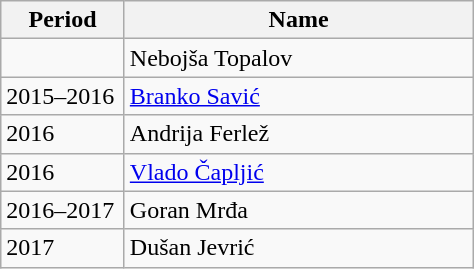<table class="wikitable">
<tr>
<th width="75">Period</th>
<th width="225">Name</th>
</tr>
<tr>
<td></td>
<td> Nebojša Topalov</td>
</tr>
<tr>
<td>2015–2016</td>
<td> <a href='#'>Branko Savić</a></td>
</tr>
<tr>
<td>2016</td>
<td> Andrija Ferlež</td>
</tr>
<tr>
<td>2016</td>
<td> <a href='#'>Vlado Čapljić</a></td>
</tr>
<tr>
<td>2016–2017</td>
<td> Goran Mrđa</td>
</tr>
<tr>
<td>2017</td>
<td> Dušan Jevrić</td>
</tr>
</table>
